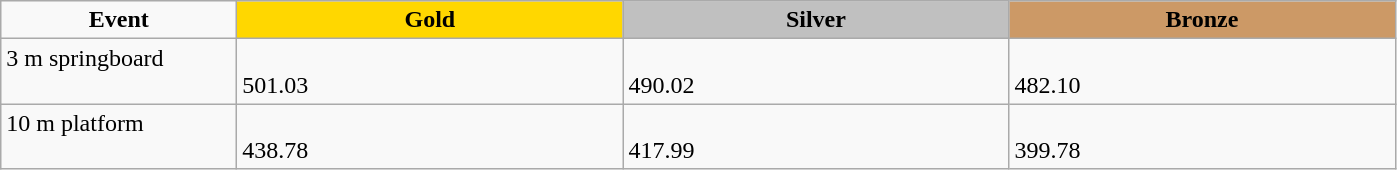<table class="wikitable" style="text-align:left">
<tr align="center">
<td width=150><strong>Event</strong></td>
<td width=250 bgcolor=gold><strong>Gold</strong></td>
<td width=250 bgcolor=silver><strong>Silver</strong></td>
<td width=250 bgcolor=CC9966><strong>Bronze</strong></td>
</tr>
<tr valign="top">
<td>3 m springboard<br><div></div></td>
<td><br> 501.03</td>
<td> <br> 490.02</td>
<td><br>482.10</td>
</tr>
<tr valign="top">
<td>10 m platform<br><div></div></td>
<td><br> 438.78</td>
<td> <br> 417.99</td>
<td><br> 399.78</td>
</tr>
</table>
